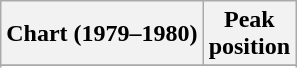<table class="wikitable sortable plainrowheaders" style="text-align:center">
<tr>
<th scope="col">Chart (1979–1980)</th>
<th scope="col">Peak<br>position</th>
</tr>
<tr>
</tr>
<tr>
</tr>
<tr>
</tr>
</table>
